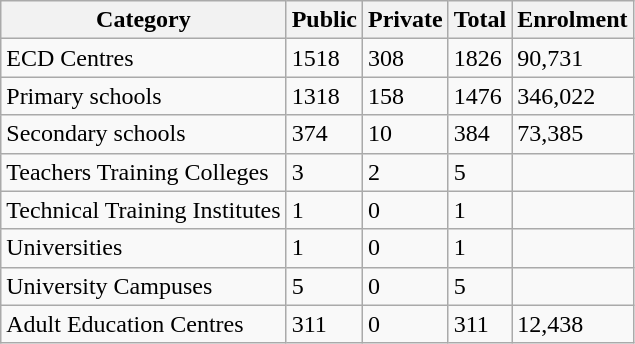<table class="wikitable">
<tr>
<th>Category</th>
<th>Public</th>
<th>Private</th>
<th>Total</th>
<th>Enrolment</th>
</tr>
<tr>
<td>ECD Centres</td>
<td>1518</td>
<td>308</td>
<td>1826</td>
<td>90,731</td>
</tr>
<tr>
<td>Primary schools</td>
<td>1318</td>
<td>158</td>
<td>1476</td>
<td>346,022</td>
</tr>
<tr>
<td>Secondary schools</td>
<td>374</td>
<td>10</td>
<td>384</td>
<td>73,385</td>
</tr>
<tr>
<td>Teachers Training Colleges</td>
<td>3</td>
<td>2</td>
<td>5</td>
<td></td>
</tr>
<tr>
<td>Technical Training Institutes</td>
<td>1</td>
<td>0</td>
<td>1</td>
<td></td>
</tr>
<tr>
<td>Universities</td>
<td>1</td>
<td>0</td>
<td>1</td>
<td></td>
</tr>
<tr>
<td>University Campuses</td>
<td>5</td>
<td>0</td>
<td>5</td>
<td></td>
</tr>
<tr>
<td>Adult Education Centres</td>
<td>311</td>
<td>0</td>
<td>311</td>
<td>12,438</td>
</tr>
</table>
